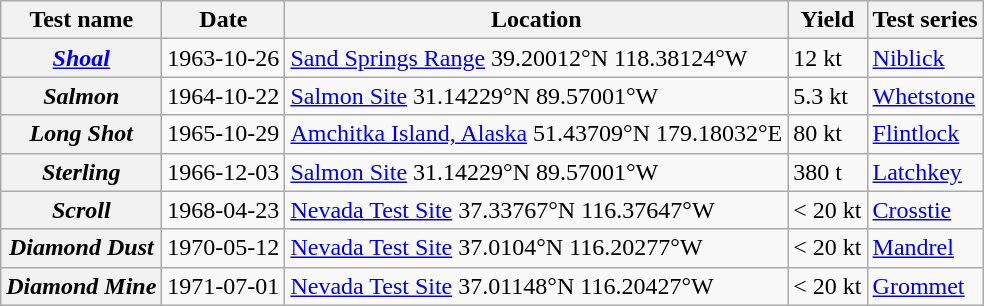<table class="wikitable">
<tr>
<th>Test name</th>
<th>Date</th>
<th>Location</th>
<th>Yield</th>
<th>Test series</th>
</tr>
<tr>
<th><em><a href='#'>Shoal</a></em></th>
<td>1963-10-26</td>
<td><a href='#'>Sand Springs Range</a> 39.20012°N 118.38124°W</td>
<td>12 kt</td>
<td><a href='#'>Niblick</a></td>
</tr>
<tr>
<th><em>Salmon</em></th>
<td>1964-10-22</td>
<td><a href='#'>Salmon Site</a> 31.14229°N 89.57001°W</td>
<td>5.3 kt</td>
<td><a href='#'>Whetstone</a></td>
</tr>
<tr>
<th><em>Long Shot</em></th>
<td>1965-10-29</td>
<td><a href='#'>Amchitka Island, Alaska</a> 51.43709°N 179.18032°E</td>
<td>80 kt</td>
<td><a href='#'>Flintlock</a></td>
</tr>
<tr>
<th><em>Sterling</em></th>
<td>1966-12-03</td>
<td><a href='#'>Salmon Site</a> 31.14229°N 89.57001°W</td>
<td>380 t</td>
<td><a href='#'>Latchkey</a></td>
</tr>
<tr>
<th><em>Scroll</em></th>
<td>1968-04-23</td>
<td><a href='#'>Nevada Test Site</a> 37.33767°N 116.37647°W</td>
<td>< 20 kt</td>
<td><a href='#'>Crosstie</a></td>
</tr>
<tr>
<th><em>Diamond Dust</em></th>
<td>1970-05-12</td>
<td><a href='#'>Nevada Test Site</a> 37.0104°N 116.20277°W</td>
<td>< 20 kt</td>
<td><a href='#'>Mandrel</a></td>
</tr>
<tr>
<th><em>Diamond Mine</em></th>
<td>1971-07-01</td>
<td><a href='#'>Nevada Test Site</a> 37.01148°N 116.20427°W</td>
<td>< 20 kt</td>
<td><a href='#'>Grommet</a></td>
</tr>
</table>
